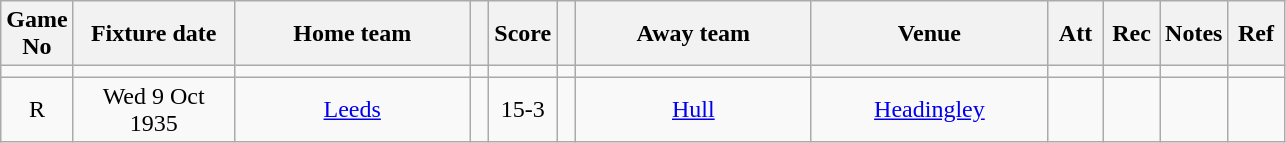<table class="wikitable" style="text-align:center;">
<tr>
<th width=20 abbr="No">Game No</th>
<th width=100 abbr="Date">Fixture date</th>
<th width=150 abbr="Home team">Home team</th>
<th width=5 abbr="space"></th>
<th width=20 abbr="Score">Score</th>
<th width=5 abbr="space"></th>
<th width=150 abbr="Away team">Away team</th>
<th width=150 abbr="Venue">Venue</th>
<th width=30 abbr="Att">Att</th>
<th width=30 abbr="Rec">Rec</th>
<th width=20 abbr="Notes">Notes</th>
<th width=30 abbr="Ref">Ref</th>
</tr>
<tr>
<td></td>
<td></td>
<td></td>
<td></td>
<td></td>
<td></td>
<td></td>
<td></td>
<td></td>
<td></td>
<td></td>
</tr>
<tr>
<td>R</td>
<td>Wed 9 Oct 1935</td>
<td><a href='#'>Leeds</a></td>
<td></td>
<td>15-3</td>
<td></td>
<td><a href='#'>Hull</a></td>
<td><a href='#'>Headingley</a></td>
<td></td>
<td></td>
<td></td>
<td></td>
</tr>
</table>
